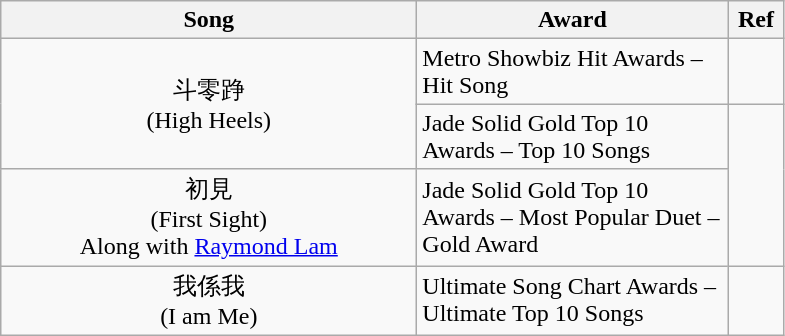<table class="wikitable">
<tr>
<th width="270">Song</th>
<th width=200>Award</th>
<th width="30">Ref</th>
</tr>
<tr>
<td rowspan = "2" align="center">斗零踭<br>(High Heels)</td>
<td>Metro Showbiz Hit Awards – Hit Song</td>
<td align="center"></td>
</tr>
<tr>
<td>Jade Solid Gold Top 10 Awards – Top 10 Songs</td>
<td rowspan="2" align="center"></td>
</tr>
<tr>
<td align="center">初見  <br> (First Sight) <br> Along with <a href='#'>Raymond Lam</a></td>
<td>Jade Solid Gold Top 10 Awards – Most Popular Duet – <br><div>Gold Award</div></td>
</tr>
<tr>
<td align="center">我係我 <br> (I am Me)</td>
<td>Ultimate Song Chart Awards – Ultimate Top 10 Songs</td>
<td align="center"></td>
</tr>
</table>
